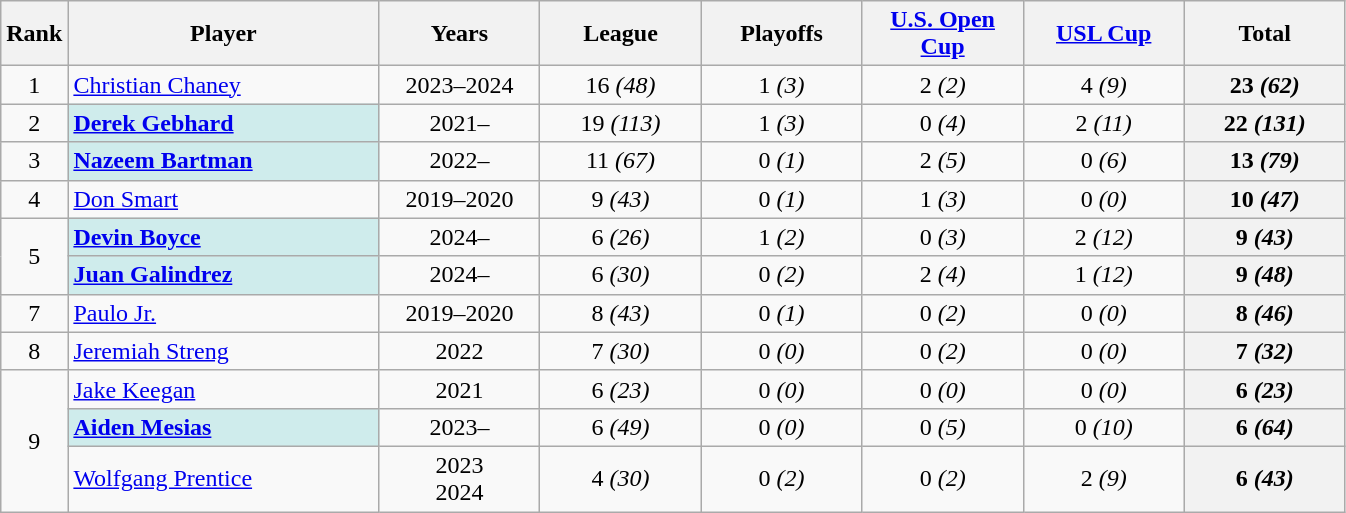<table class="sortable wikitable" style="text-align:center;">
<tr>
<th>Rank</th>
<th style="width:200px;">Player</th>
<th style="width:100px;">Years</th>
<th style="width:100px;">League</th>
<th style="width:100px;">Playoffs</th>
<th style="width:100px;"><a href='#'>U.S. Open Cup</a></th>
<th style="width:100px;"><a href='#'>USL Cup</a></th>
<th style="width:100px;">Total</th>
</tr>
<tr>
<td>1</td>
<td align="left" data-sort-value="Chaney, Christian"> <a href='#'>Christian Chaney</a></td>
<td>2023–2024</td>
<td>16 <em>(48)</em></td>
<td>1 <em>(3)</em></td>
<td>2 <em>(2)</em></td>
<td>4 <em>(9)</em></td>
<th>23 <em>(62)</em></th>
</tr>
<tr>
<td>2</td>
<td align="left" data-sort-value="Gebhard, Derek" style="background:#cfecec; font-weight:bold;"> <a href='#'>Derek Gebhard</a></td>
<td>2021–</td>
<td>19 <em>(113)</em></td>
<td>1 <em>(3)</em></td>
<td>0 <em>(4)</em></td>
<td>2 <em>(11)</em></td>
<th>22 <em>(131)</em></th>
</tr>
<tr>
<td>3</td>
<td align="left" data-sort-value="Bartman, Nazeem" style="background:#cfecec; font-weight:bold;"> <a href='#'>Nazeem Bartman</a></td>
<td>2022–</td>
<td>11 <em>(67)</em></td>
<td>0 <em>(1)</em></td>
<td>2 <em>(5)</em></td>
<td>0 <em>(6)</em></td>
<th>13 <em>(79)</em></th>
</tr>
<tr>
<td>4</td>
<td align="left" data-sort-value="Smart, Don"> <a href='#'>Don Smart</a></td>
<td>2019–2020</td>
<td>9 <em>(43)</em></td>
<td>0 <em>(1)</em></td>
<td>1 <em>(3)</em></td>
<td>0 <em>(0)</em></td>
<th>10 <em>(47)</em></th>
</tr>
<tr>
<td rowspan="2">5</td>
<td align="left" data-sort-value="Boyce, Devin" style="background:#cfecec; font-weight:bold;"> <a href='#'>Devin Boyce</a></td>
<td>2024–</td>
<td>6 <em>(26)</em></td>
<td>1 <em>(2)</em></td>
<td>0 <em>(3)</em></td>
<td>2 <em>(12)</em></td>
<th>9 <em>(43)</em></th>
</tr>
<tr>
<td align="left" data-sort-value="Galindrez, Juan" style="background:#cfecec; font-weight:bold;"> <a href='#'>Juan Galindrez</a></td>
<td>2024–</td>
<td>6 <em>(30)</em></td>
<td>0 <em>(2)</em></td>
<td>2 <em>(4)</em></td>
<td>1 <em>(12)</em></td>
<th>9 <em>(48)</em></th>
</tr>
<tr>
<td>7</td>
<td align="left" data-sort-value="Paulo Jr"> <a href='#'>Paulo Jr.</a></td>
<td>2019–2020</td>
<td>8 <em>(43)</em></td>
<td>0 <em>(1)</em></td>
<td>0 <em>(2)</em></td>
<td>0 <em>(0)</em></td>
<th>8 <em>(46)</em></th>
</tr>
<tr>
<td>8</td>
<td align="left" data-sort-value="Streng, Jeremiah"> <a href='#'>Jeremiah Streng</a></td>
<td>2022</td>
<td>7 <em>(30)</em></td>
<td>0 <em>(0)</em></td>
<td>0 <em>(2)</em></td>
<td>0 <em>(0)</em></td>
<th>7 <em>(32)</em></th>
</tr>
<tr>
<td rowspan="3">9</td>
<td align="left" data-sort-value="Keegan, Jake"> <a href='#'>Jake Keegan</a></td>
<td>2021</td>
<td>6 <em>(23)</em></td>
<td>0 <em>(0)</em></td>
<td>0 <em>(0)</em></td>
<td>0 <em>(0)</em></td>
<th>6 <em>(23)</em></th>
</tr>
<tr>
<td align="left" data-sort-value="Mesias, Aiden" style="background:#cfecec; font-weight:bold;"> <a href='#'>Aiden Mesias</a></td>
<td>2023–</td>
<td>6 <em>(49)</em></td>
<td>0 <em>(0)</em></td>
<td>0 <em>(5)</em></td>
<td>0 <em>(10)</em></td>
<th>6 <em>(64)</em></th>
</tr>
<tr>
<td align="left" data-sort-value="Prentice, Wolfgang"> <a href='#'>Wolfgang Prentice</a></td>
<td>2023<br>2024</td>
<td>4 <em>(30)</em></td>
<td>0 <em>(2)</em></td>
<td>0 <em>(2)</em></td>
<td>2 <em>(9)</em></td>
<th>6 <em>(43)</em></th>
</tr>
</table>
